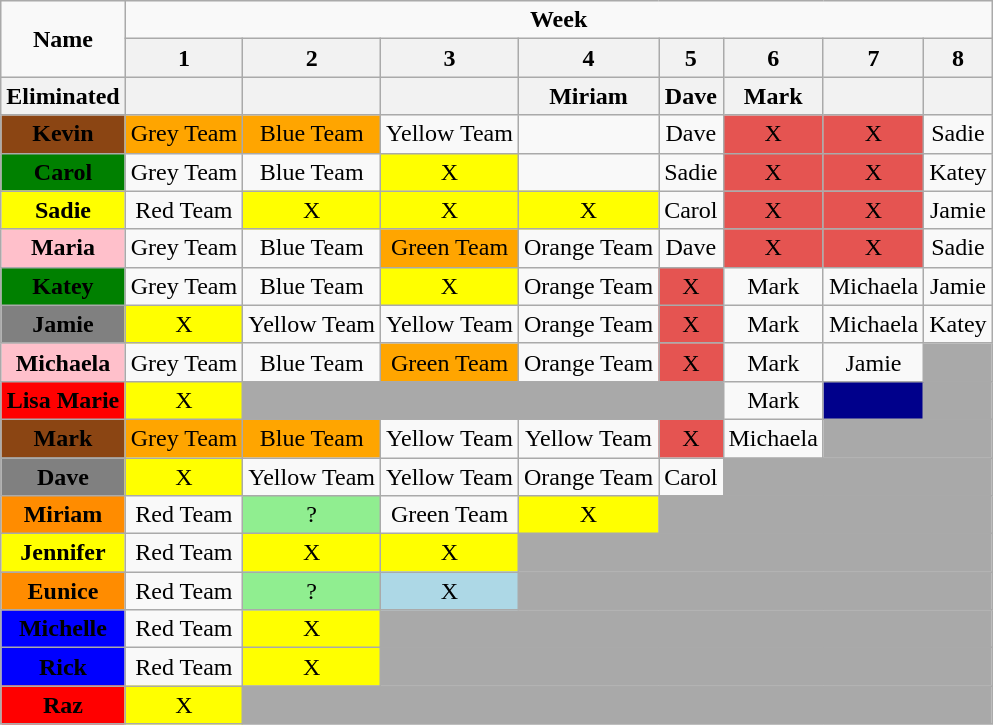<table class="wikitable" style="text-align:center" align="center">
<tr>
<td rowspan=2><strong>Name</strong></td>
<td colspan=8><strong>Week</strong></td>
</tr>
<tr>
<th>1</th>
<th>2</th>
<th>3</th>
<th>4</th>
<th>5</th>
<th>6</th>
<th>7</th>
<th>8</th>
</tr>
<tr>
<th>Eliminated</th>
<th></th>
<th></th>
<th></th>
<th>Miriam</th>
<th>Dave</th>
<th>Mark</th>
<th></th>
<th></th>
</tr>
<tr>
<td bgcolor="saddlebrown"><span><strong>Kevin</strong></span></td>
<td bgcolor="orange">Grey Team</td>
<td bgcolor="orange">Blue Team</td>
<td>Yellow Team</td>
<td></td>
<td>Dave</td>
<td bgcolor="#E55451">X</td>
<td bgcolor="#E55451">X</td>
<td>Sadie</td>
</tr>
<tr>
<td bgcolor="green"><span><strong>Carol</strong></span></td>
<td>Grey Team</td>
<td>Blue Team</td>
<td bgcolor="yellow" align="center">X</td>
<td></td>
<td>Sadie</td>
<td bgcolor="#E55451">X</td>
<td bgcolor="#E55451">X</td>
<td>Katey</td>
</tr>
<tr>
<td bgcolor="yellow"><strong>Sadie</strong></td>
<td>Red Team</td>
<td bgcolor="yellow" align="center">X</td>
<td bgcolor="yellow" align="center">X</td>
<td bgcolor="yellow" align="center">X</td>
<td>Carol</td>
<td bgcolor="#E55451">X</td>
<td bgcolor="#E55451">X</td>
<td>Jamie</td>
</tr>
<tr>
<td bgcolor="pink"><strong>Maria</strong></td>
<td>Grey Team</td>
<td>Blue Team</td>
<td bgcolor="orange">Green Team</td>
<td>Orange Team</td>
<td>Dave</td>
<td bgcolor="#E55451">X</td>
<td bgcolor="#E55451">X</td>
<td>Sadie</td>
</tr>
<tr>
<td bgcolor="green"><span><strong>Katey</strong></span></td>
<td>Grey Team</td>
<td>Blue Team</td>
<td bgcolor="yellow" align="center">X</td>
<td>Orange Team</td>
<td bgcolor="#E55451">X</td>
<td>Mark</td>
<td>Michaela</td>
<td>Jamie</td>
</tr>
<tr>
<td bgcolor="grey"><strong>Jamie</strong></td>
<td bgcolor="yellow" align="center">X</td>
<td>Yellow Team</td>
<td>Yellow Team</td>
<td>Orange Team</td>
<td bgcolor="#E55451">X</td>
<td>Mark</td>
<td>Michaela</td>
<td>Katey</td>
</tr>
<tr>
<td bgcolor="pink"><strong>Michaela</strong></td>
<td>Grey Team</td>
<td>Blue Team</td>
<td bgcolor="orange">Green Team</td>
<td>Orange Team</td>
<td bgcolor="#E55451">X</td>
<td>Mark</td>
<td>Jamie</td>
<td bgcolor="darkgrey" align="left" colspan=1></td>
</tr>
<tr>
<td bgcolor="red"><span><strong>Lisa Marie</strong></span></td>
<td bgcolor="yellow" align="center">X</td>
<td bgcolor="darkgrey" align="left" colspan=4></td>
<td>Mark</td>
<td bgcolor="darkblue"></td>
<td bgcolor="darkgrey" align="left" colspan=1></td>
</tr>
<tr>
<td bgcolor="saddlebrown"><span><strong>Mark</strong></span></td>
<td bgcolor="orange">Grey Team</td>
<td bgcolor="orange">Blue Team</td>
<td>Yellow Team</td>
<td>Yellow Team</td>
<td bgcolor="#E55451">X</td>
<td>Michaela</td>
<td bgcolor="darkgrey" align="left" colspan=2></td>
</tr>
<tr>
<td bgcolor="grey"><strong>Dave</strong></td>
<td bgcolor="yellow" align="center">X</td>
<td>Yellow Team</td>
<td>Yellow Team</td>
<td>Orange Team</td>
<td>Carol</td>
<td bgcolor="darkgrey" align="left" colspan=3></td>
</tr>
<tr>
<td bgcolor="darkorange"><strong>Miriam</strong></td>
<td>Red Team</td>
<td bgcolor="lightgreen" align="center">?</td>
<td>Green Team</td>
<td bgcolor="yellow" align="center">X</td>
<td bgcolor="darkgrey" align="left" colspan=4></td>
</tr>
<tr>
<td bgcolor="yellow"><strong>Jennifer</strong></td>
<td>Red Team</td>
<td bgcolor="yellow" align="center">X</td>
<td bgcolor="yellow" align="center">X</td>
<td bgcolor="darkgrey" align="left" colspan=5></td>
</tr>
<tr>
<td bgcolor="darkorange"><strong>Eunice</strong></td>
<td>Red Team</td>
<td bgcolor="lightgreen" align="center">?</td>
<td bgcolor="lightblue">X</td>
<td bgcolor="darkgrey" align="left" colspan=5></td>
</tr>
<tr>
<td bgcolor="blue"><span><strong>Michelle</strong></span></td>
<td>Red Team</td>
<td bgcolor="yellow" align="center">X</td>
<td bgcolor="darkgrey" align="left" colspan=6></td>
</tr>
<tr>
<td bgcolor="blue"><span><strong>Rick</strong></span></td>
<td>Red Team</td>
<td bgcolor="yellow" align="center">X</td>
<td bgcolor="darkgrey" align="left" colspan=6></td>
</tr>
<tr>
<td bgcolor="red"><span><strong>Raz</strong></span></td>
<td bgcolor="yellow" align="center">X</td>
<td bgcolor="darkgrey" align="left" colspan=7></td>
</tr>
</table>
